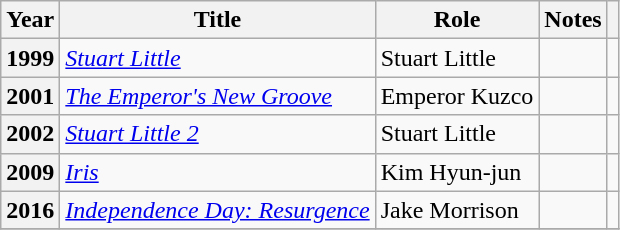<table class="wikitable plainrowheaders sortable">
<tr>
<th scope="col">Year</th>
<th scope="col">Title</th>
<th scope="col">Role</th>
<th scope="col" class="unsortable">Notes</th>
<th scope="col" class="unsortable"></th>
</tr>
<tr>
<th scope="row">1999</th>
<td><em><a href='#'>Stuart Little</a></em></td>
<td>Stuart Little</td>
<td></td>
<td></td>
</tr>
<tr>
<th scope="row">2001</th>
<td><em><a href='#'>The Emperor's New Groove</a></em></td>
<td>Emperor Kuzco</td>
<td></td>
<td></td>
</tr>
<tr>
<th scope="row">2002</th>
<td><em><a href='#'>Stuart Little 2</a></em></td>
<td>Stuart Little</td>
<td></td>
<td></td>
</tr>
<tr>
<th scope="row">2009</th>
<td><em><a href='#'>Iris</a></em></td>
<td>Kim Hyun-jun</td>
<td></td>
<td></td>
</tr>
<tr>
<th scope="row">2016</th>
<td><em><a href='#'>Independence Day: Resurgence</a></em></td>
<td>Jake Morrison</td>
<td></td>
<td></td>
</tr>
<tr>
</tr>
</table>
